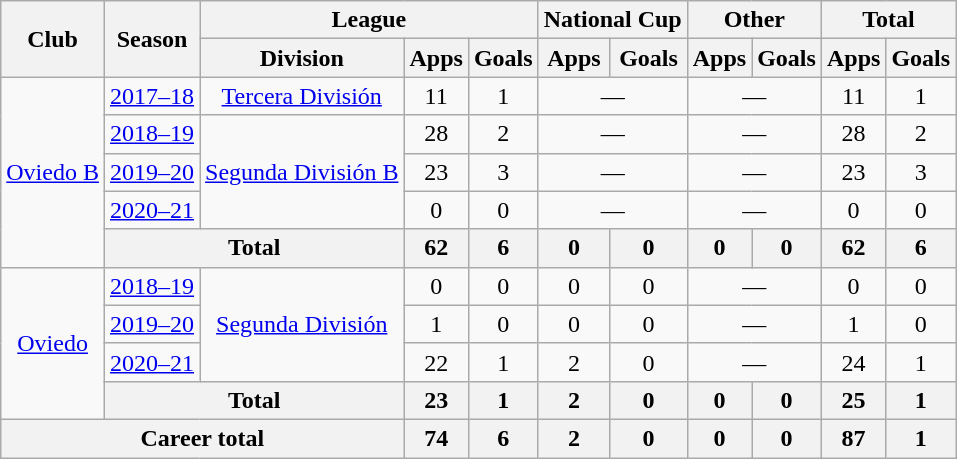<table class="wikitable" style="text-align:center">
<tr>
<th rowspan="2">Club</th>
<th rowspan="2">Season</th>
<th colspan="3">League</th>
<th colspan="2">National Cup</th>
<th colspan="2">Other</th>
<th colspan="2">Total</th>
</tr>
<tr>
<th>Division</th>
<th>Apps</th>
<th>Goals</th>
<th>Apps</th>
<th>Goals</th>
<th>Apps</th>
<th>Goals</th>
<th>Apps</th>
<th>Goals</th>
</tr>
<tr>
<td rowspan="5"><a href='#'>Oviedo B</a></td>
<td><a href='#'>2017–18</a></td>
<td><a href='#'>Tercera División</a></td>
<td>11</td>
<td>1</td>
<td colspan="2">—</td>
<td colspan="2">—</td>
<td>11</td>
<td>1</td>
</tr>
<tr>
<td><a href='#'>2018–19</a></td>
<td rowspan="3"><a href='#'>Segunda División B</a></td>
<td>28</td>
<td>2</td>
<td colspan="2">—</td>
<td colspan="2">—</td>
<td>28</td>
<td>2</td>
</tr>
<tr>
<td><a href='#'>2019–20</a></td>
<td>23</td>
<td>3</td>
<td colspan="2">—</td>
<td colspan="2">—</td>
<td>23</td>
<td>3</td>
</tr>
<tr>
<td><a href='#'>2020–21</a></td>
<td>0</td>
<td>0</td>
<td colspan="2">—</td>
<td colspan="2">—</td>
<td>0</td>
<td>0</td>
</tr>
<tr>
<th colspan="2">Total</th>
<th>62</th>
<th>6</th>
<th>0</th>
<th>0</th>
<th>0</th>
<th>0</th>
<th>62</th>
<th>6</th>
</tr>
<tr>
<td rowspan="4"><a href='#'>Oviedo</a></td>
<td><a href='#'>2018–19</a></td>
<td rowspan="3"><a href='#'>Segunda División</a></td>
<td>0</td>
<td>0</td>
<td>0</td>
<td>0</td>
<td colspan="2">—</td>
<td>0</td>
<td>0</td>
</tr>
<tr>
<td><a href='#'>2019–20</a></td>
<td>1</td>
<td>0</td>
<td>0</td>
<td>0</td>
<td colspan="2">—</td>
<td>1</td>
<td>0</td>
</tr>
<tr>
<td><a href='#'>2020–21</a></td>
<td>22</td>
<td>1</td>
<td>2</td>
<td>0</td>
<td colspan="2">—</td>
<td>24</td>
<td>1</td>
</tr>
<tr>
<th colspan="2">Total</th>
<th>23</th>
<th>1</th>
<th>2</th>
<th>0</th>
<th>0</th>
<th>0</th>
<th>25</th>
<th>1</th>
</tr>
<tr>
<th colspan="3">Career total</th>
<th>74</th>
<th>6</th>
<th>2</th>
<th>0</th>
<th>0</th>
<th>0</th>
<th>87</th>
<th>1</th>
</tr>
</table>
